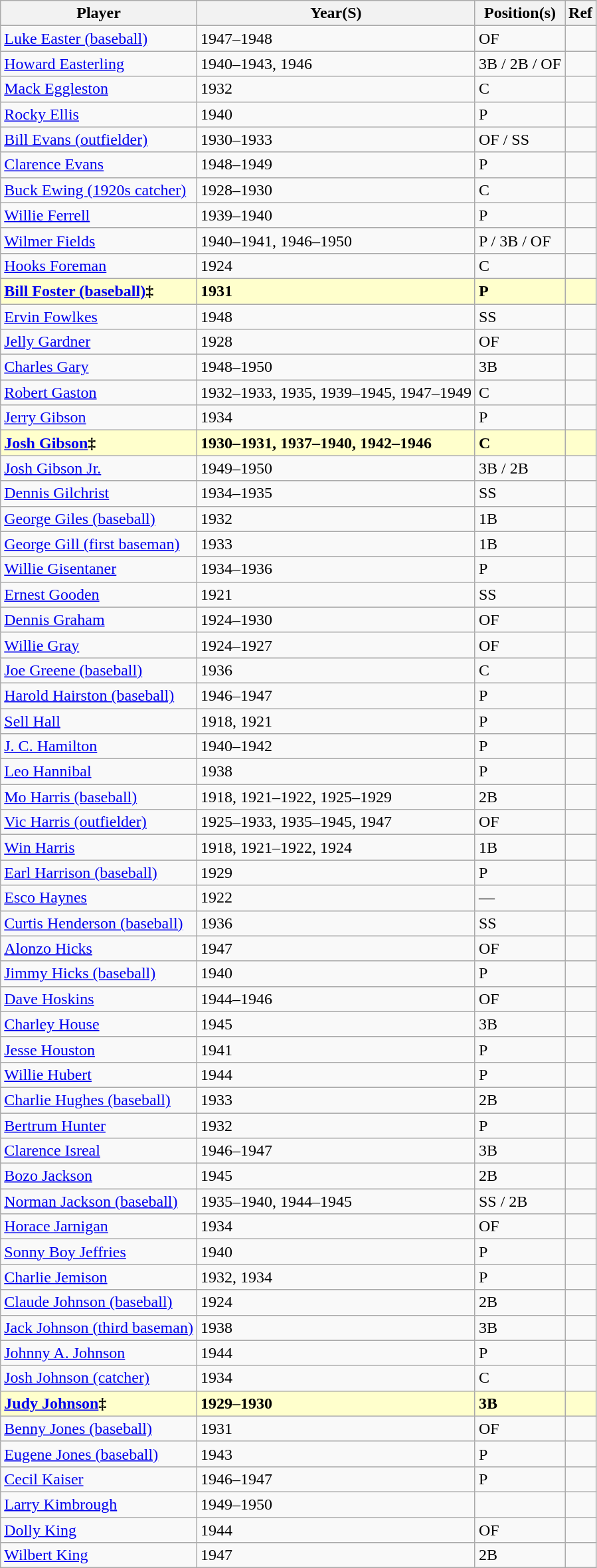<table class="wikitable">
<tr>
<th>Player</th>
<th>Year(S)</th>
<th>Position(s)</th>
<th>Ref</th>
</tr>
<tr>
<td><a href='#'>Luke Easter (baseball)</a></td>
<td>1947–1948</td>
<td>OF</td>
<td></td>
</tr>
<tr>
<td><a href='#'>Howard Easterling</a></td>
<td>1940–1943, 1946</td>
<td>3B / 2B / OF</td>
<td></td>
</tr>
<tr>
<td><a href='#'>Mack Eggleston</a></td>
<td>1932</td>
<td>C</td>
<td></td>
</tr>
<tr>
<td><a href='#'>Rocky Ellis</a></td>
<td>1940</td>
<td>P</td>
<td></td>
</tr>
<tr>
<td><a href='#'>Bill Evans (outfielder)</a></td>
<td>1930–1933</td>
<td>OF / SS</td>
<td></td>
</tr>
<tr>
<td><a href='#'>Clarence Evans</a></td>
<td>1948–1949</td>
<td>P</td>
<td></td>
</tr>
<tr>
<td><a href='#'>Buck Ewing (1920s catcher)</a></td>
<td>1928–1930</td>
<td>C</td>
<td></td>
</tr>
<tr>
<td><a href='#'>Willie Ferrell</a></td>
<td>1939–1940</td>
<td>P</td>
<td></td>
</tr>
<tr>
<td><a href='#'>Wilmer Fields</a></td>
<td>1940–1941, 1946–1950</td>
<td>P / 3B / OF</td>
<td></td>
</tr>
<tr>
<td><a href='#'>Hooks Foreman</a></td>
<td>1924</td>
<td>C</td>
<td></td>
</tr>
<tr style="background:#FFFFCC;">
<td><strong><a href='#'>Bill Foster (baseball)</a>‡</strong></td>
<td><strong>1931</strong></td>
<td><strong>P</strong></td>
<td><strong></strong></td>
</tr>
<tr>
<td><a href='#'>Ervin Fowlkes</a></td>
<td>1948</td>
<td>SS</td>
<td></td>
</tr>
<tr>
<td><a href='#'>Jelly Gardner</a></td>
<td>1928</td>
<td>OF</td>
<td></td>
</tr>
<tr>
<td><a href='#'>Charles Gary</a></td>
<td>1948–1950</td>
<td>3B</td>
<td></td>
</tr>
<tr>
<td><a href='#'>Robert Gaston</a></td>
<td>1932–1933, 1935, 1939–1945, 1947–1949</td>
<td>C</td>
<td></td>
</tr>
<tr>
<td><a href='#'>Jerry Gibson</a></td>
<td>1934</td>
<td>P</td>
<td></td>
</tr>
<tr style="background:#FFFFCC;">
<td><strong><a href='#'>Josh Gibson</a>‡</strong></td>
<td><strong>1930–1931, 1937–1940, 1942–1946</strong></td>
<td><strong>C</strong></td>
<td><strong></strong></td>
</tr>
<tr>
<td><a href='#'>Josh Gibson Jr.</a></td>
<td>1949–1950</td>
<td>3B / 2B</td>
<td></td>
</tr>
<tr>
<td><a href='#'>Dennis Gilchrist</a></td>
<td>1934–1935</td>
<td>SS</td>
<td></td>
</tr>
<tr>
<td><a href='#'>George Giles (baseball)</a></td>
<td>1932</td>
<td>1B</td>
<td></td>
</tr>
<tr>
<td><a href='#'>George Gill (first baseman)</a></td>
<td>1933</td>
<td>1B</td>
<td></td>
</tr>
<tr>
<td><a href='#'>Willie Gisentaner</a></td>
<td>1934–1936</td>
<td>P</td>
<td></td>
</tr>
<tr>
<td><a href='#'>Ernest Gooden</a></td>
<td>1921</td>
<td>SS</td>
<td></td>
</tr>
<tr>
<td><a href='#'>Dennis Graham</a></td>
<td>1924–1930</td>
<td>OF</td>
<td></td>
</tr>
<tr>
<td><a href='#'>Willie Gray</a></td>
<td>1924–1927</td>
<td>OF</td>
<td></td>
</tr>
<tr>
<td><a href='#'>Joe Greene (baseball)</a></td>
<td>1936</td>
<td>C</td>
<td></td>
</tr>
<tr>
<td><a href='#'>Harold Hairston (baseball)</a></td>
<td>1946–1947</td>
<td>P</td>
<td></td>
</tr>
<tr>
<td><a href='#'>Sell Hall</a></td>
<td>1918, 1921</td>
<td>P</td>
<td></td>
</tr>
<tr>
<td><a href='#'>J. C. Hamilton</a></td>
<td>1940–1942</td>
<td>P</td>
<td></td>
</tr>
<tr>
<td><a href='#'>Leo Hannibal</a></td>
<td>1938</td>
<td>P</td>
<td></td>
</tr>
<tr>
<td><a href='#'>Mo Harris (baseball)</a></td>
<td>1918, 1921–1922, 1925–1929</td>
<td>2B</td>
<td></td>
</tr>
<tr>
<td><a href='#'>Vic Harris (outfielder)</a></td>
<td>1925–1933, 1935–1945, 1947</td>
<td>OF</td>
<td></td>
</tr>
<tr>
<td><a href='#'>Win Harris</a></td>
<td>1918, 1921–1922, 1924</td>
<td>1B</td>
<td></td>
</tr>
<tr>
<td><a href='#'>Earl Harrison (baseball)</a></td>
<td>1929</td>
<td>P</td>
<td></td>
</tr>
<tr>
<td><a href='#'>Esco Haynes</a></td>
<td>1922</td>
<td>—</td>
<td></td>
</tr>
<tr>
<td><a href='#'>Curtis Henderson (baseball)</a></td>
<td>1936</td>
<td>SS</td>
<td></td>
</tr>
<tr>
<td><a href='#'>Alonzo Hicks</a></td>
<td>1947</td>
<td>OF</td>
<td></td>
</tr>
<tr>
<td><a href='#'>Jimmy Hicks (baseball)</a></td>
<td>1940</td>
<td>P</td>
<td></td>
</tr>
<tr>
<td><a href='#'>Dave Hoskins</a></td>
<td>1944–1946</td>
<td>OF</td>
<td></td>
</tr>
<tr>
<td><a href='#'>Charley House</a></td>
<td>1945</td>
<td>3B</td>
<td></td>
</tr>
<tr>
<td><a href='#'>Jesse Houston</a></td>
<td>1941</td>
<td>P</td>
<td></td>
</tr>
<tr>
<td><a href='#'>Willie Hubert</a></td>
<td>1944</td>
<td>P</td>
<td></td>
</tr>
<tr>
<td><a href='#'>Charlie Hughes (baseball)</a></td>
<td>1933</td>
<td>2B</td>
<td></td>
</tr>
<tr>
<td><a href='#'>Bertrum Hunter</a></td>
<td>1932</td>
<td>P</td>
<td></td>
</tr>
<tr>
<td><a href='#'>Clarence Isreal</a></td>
<td>1946–1947</td>
<td>3B</td>
<td></td>
</tr>
<tr>
<td><a href='#'>Bozo Jackson</a></td>
<td>1945</td>
<td>2B</td>
<td></td>
</tr>
<tr>
<td><a href='#'>Norman Jackson (baseball)</a></td>
<td>1935–1940, 1944–1945</td>
<td>SS / 2B</td>
<td></td>
</tr>
<tr>
<td><a href='#'>Horace Jarnigan</a></td>
<td>1934</td>
<td>OF</td>
<td></td>
</tr>
<tr>
<td><a href='#'>Sonny Boy Jeffries</a></td>
<td>1940</td>
<td>P</td>
<td></td>
</tr>
<tr>
<td><a href='#'>Charlie Jemison</a></td>
<td>1932, 1934</td>
<td>P</td>
<td></td>
</tr>
<tr>
<td><a href='#'>Claude Johnson (baseball)</a></td>
<td>1924</td>
<td>2B</td>
<td></td>
</tr>
<tr>
<td><a href='#'>Jack Johnson (third baseman)</a></td>
<td>1938</td>
<td>3B</td>
<td></td>
</tr>
<tr>
<td><a href='#'>Johnny A. Johnson</a></td>
<td>1944</td>
<td>P</td>
<td></td>
</tr>
<tr>
<td><a href='#'>Josh Johnson (catcher)</a></td>
<td>1934</td>
<td>C</td>
<td></td>
</tr>
<tr style="background:#FFFFCC;">
<td><strong><a href='#'>Judy Johnson</a>‡</strong></td>
<td><strong>1929–1930</strong></td>
<td><strong>3B</strong></td>
<td><strong></strong></td>
</tr>
<tr>
<td><a href='#'>Benny Jones (baseball)</a></td>
<td>1931</td>
<td>OF</td>
<td></td>
</tr>
<tr>
<td><a href='#'>Eugene Jones (baseball)</a></td>
<td>1943</td>
<td>P</td>
<td></td>
</tr>
<tr>
<td><a href='#'>Cecil Kaiser</a></td>
<td>1946–1947</td>
<td>P</td>
<td></td>
</tr>
<tr>
<td><a href='#'>Larry Kimbrough</a></td>
<td>1949–1950</td>
<td></td>
<td></td>
</tr>
<tr>
<td><a href='#'>Dolly King</a></td>
<td>1944</td>
<td>OF</td>
<td></td>
</tr>
<tr>
<td><a href='#'>Wilbert King</a></td>
<td>1947</td>
<td>2B</td>
<td></td>
</tr>
</table>
